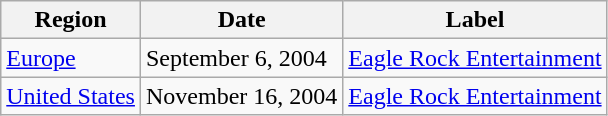<table class="wikitable">
<tr>
<th align="center">Region</th>
<th align="center">Date</th>
<th align="center">Label</th>
</tr>
<tr>
<td align="left"><a href='#'>Europe</a></td>
<td align="left">September 6, 2004</td>
<td align="left"><a href='#'>Eagle Rock Entertainment</a></td>
</tr>
<tr>
<td align="left"><a href='#'>United States</a></td>
<td align="left">November 16, 2004</td>
<td align="left"><a href='#'>Eagle Rock Entertainment</a></td>
</tr>
</table>
